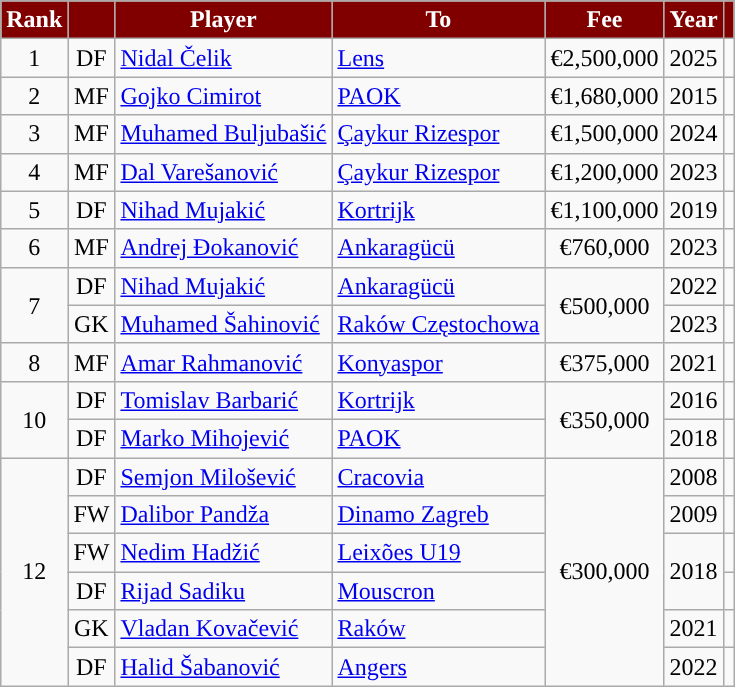<table class="wikitable" style="text-align: center">
<tr>
<th style="color:#FFFFFF;background:#800000;">Rank</th>
<th style="color:#FFFFFF;background:#800000;"></th>
<th style="color:#FFFFFF;background:#800000;">Player</th>
<th style="color:#FFFFFF;background:#800000;">To</th>
<th style="color:#FFFFFF;background:#800000;">Fee</th>
<th style="color:#FFFFFF;background:#800000;">Year</th>
<th style="color:#FFFFFF;background:#800000;"></th>
</tr>
<tr>
<td>1</td>
<td>DF</td>
<td align="left"> <a href='#'>Nidal Čelik</a></td>
<td align="left"> <a href='#'>Lens</a></td>
<td>€2,500,000</td>
<td>2025</td>
<td></td>
</tr>
<tr>
<td>2</td>
<td>MF</td>
<td align="left"> <a href='#'>Gojko Cimirot</a></td>
<td align="left"> <a href='#'>PAOK</a></td>
<td>€1,680,000</td>
<td>2015</td>
<td></td>
</tr>
<tr>
<td>3</td>
<td>MF</td>
<td align="left"> <a href='#'>Muhamed Buljubašić</a></td>
<td align="left"> <a href='#'>Çaykur Rizespor</a></td>
<td>€1,500,000</td>
<td>2024</td>
<td></td>
</tr>
<tr>
<td>4</td>
<td>MF</td>
<td align="left"> <a href='#'>Dal Varešanović</a></td>
<td align="left"> <a href='#'>Çaykur Rizespor</a></td>
<td>€1,200,000</td>
<td>2023</td>
<td></td>
</tr>
<tr>
<td>5</td>
<td>DF</td>
<td align="left"> <a href='#'>Nihad Mujakić</a></td>
<td align="left"> <a href='#'>Kortrijk</a></td>
<td>€1,100,000</td>
<td>2019</td>
<td></td>
</tr>
<tr>
<td>6</td>
<td>MF</td>
<td align="left"> <a href='#'>Andrej Đokanović</a></td>
<td align="left"> <a href='#'>Ankaragücü</a></td>
<td>€760,000</td>
<td>2023</td>
<td></td>
</tr>
<tr>
<td rowspan=2>7</td>
<td>DF</td>
<td align="left"> <a href='#'>Nihad Mujakić</a></td>
<td align="left"> <a href='#'>Ankaragücü</a></td>
<td rowspan=2>€500,000</td>
<td>2022</td>
<td></td>
</tr>
<tr>
<td>GK</td>
<td align="left"> <a href='#'>Muhamed Šahinović</a></td>
<td align="left"> <a href='#'>Raków Częstochowa</a></td>
<td>2023</td>
<td></td>
</tr>
<tr>
<td>8</td>
<td>MF</td>
<td align="left"> <a href='#'>Amar Rahmanović</a></td>
<td align="left"> <a href='#'>Konyaspor</a></td>
<td>€375,000</td>
<td>2021</td>
<td></td>
</tr>
<tr>
<td rowspan=2>10</td>
<td>DF</td>
<td align="left"> <a href='#'>Tomislav Barbarić</a></td>
<td align="left"> <a href='#'>Kortrijk</a></td>
<td rowspan=2>€350,000</td>
<td>2016</td>
<td></td>
</tr>
<tr>
<td>DF</td>
<td align="left"> <a href='#'>Marko Mihojević</a></td>
<td align="left"> <a href='#'>PAOK</a></td>
<td>2018</td>
<td></td>
</tr>
<tr>
<td rowspan=6>12</td>
<td>DF</td>
<td align="left"> <a href='#'>Semjon Milošević</a></td>
<td align="left"> <a href='#'>Cracovia</a></td>
<td rowspan=6>€300,000</td>
<td>2008</td>
<td></td>
</tr>
<tr>
<td>FW</td>
<td align="left"> <a href='#'>Dalibor Pandža</a></td>
<td align="left"> <a href='#'>Dinamo Zagreb</a></td>
<td>2009</td>
<td></td>
</tr>
<tr>
<td>FW</td>
<td align="left"> <a href='#'>Nedim Hadžić</a></td>
<td align="left"> <a href='#'>Leixões U19</a></td>
<td rowspan=2>2018</td>
<td></td>
</tr>
<tr>
<td>DF</td>
<td align="left"> <a href='#'>Rijad Sadiku</a></td>
<td align="left"> <a href='#'>Mouscron</a></td>
<td></td>
</tr>
<tr>
<td>GK</td>
<td align="left"> <a href='#'>Vladan Kovačević</a></td>
<td align="left"> <a href='#'>Raków</a></td>
<td>2021</td>
<td></td>
</tr>
<tr>
<td>DF</td>
<td align="left"> <a href='#'>Halid Šabanović</a></td>
<td align="left"> <a href='#'>Angers</a></td>
<td>2022</td>
<td></td>
</tr>
</table>
